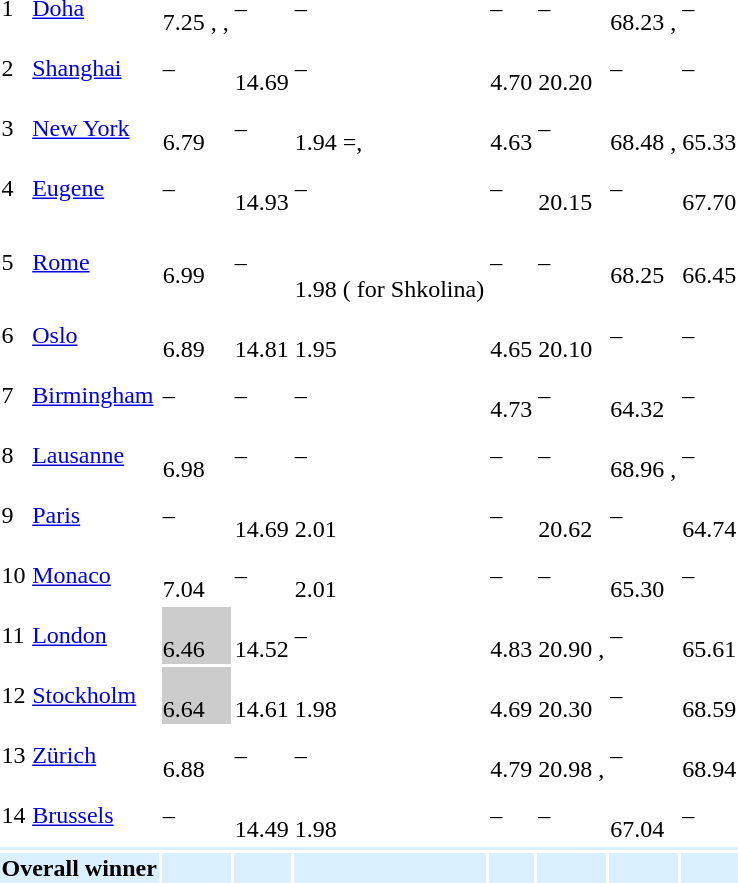<table>
<tr>
<td>1</td>
<td align=left><a href='#'>Doha</a></td>
<td><br>7.25 , , </td>
<td>–</td>
<td>–</td>
<td>–</td>
<td>–</td>
<td><br>68.23 , </td>
<td>–</td>
</tr>
<tr>
<td>2</td>
<td align=left><a href='#'>Shanghai</a></td>
<td>–</td>
<td><br>14.69 </td>
<td>–</td>
<td><br>4.70 </td>
<td><br>20.20 </td>
<td>–</td>
<td>–</td>
</tr>
<tr>
<td>3</td>
<td align=left><a href='#'>New York</a></td>
<td><br>6.79 </td>
<td>–</td>
<td><br>1.94 =, </td>
<td><br>4.63</td>
<td>–</td>
<td><br>68.48 , </td>
<td><br>65.33 </td>
</tr>
<tr>
<td>4</td>
<td align=left><a href='#'>Eugene</a></td>
<td>–</td>
<td><br>14.93</td>
<td>–</td>
<td>–</td>
<td><br>20.15</td>
<td>–</td>
<td><br>67.70 </td>
</tr>
<tr>
<td>5</td>
<td align=left><a href='#'>Rome</a></td>
<td><br>6.99</td>
<td>–</td>
<td><br><br>1.98 ( for Shkolina)</td>
<td>–</td>
<td>–</td>
<td><br>68.25</td>
<td><br>66.45</td>
</tr>
<tr>
<td>6</td>
<td align=left><a href='#'>Oslo</a></td>
<td><br>6.89</td>
<td><br>14.81</td>
<td><br>1.95</td>
<td><br>4.65 </td>
<td><br>20.10</td>
<td>–</td>
<td>–</td>
</tr>
<tr>
<td>7</td>
<td align=left><a href='#'>Birmingham</a></td>
<td>–</td>
<td>–</td>
<td>–</td>
<td><br>4.73</td>
<td>–</td>
<td><br>64.32</td>
<td>–</td>
</tr>
<tr>
<td>8</td>
<td align=left><a href='#'>Lausanne</a></td>
<td><br>6.98 </td>
<td>–</td>
<td>–</td>
<td>–</td>
<td>–</td>
<td><br>68.96 , </td>
<td>–</td>
</tr>
<tr>
<td>9</td>
<td align=left><a href='#'>Paris</a></td>
<td>–</td>
<td><br>14.69</td>
<td><br>2.01</td>
<td>–</td>
<td><br>20.62</td>
<td>–</td>
<td><br>64.74</td>
</tr>
<tr>
<td>10</td>
<td align=left><a href='#'>Monaco</a></td>
<td><br>7.04</td>
<td>–</td>
<td><br>2.01</td>
<td>–</td>
<td>–</td>
<td><br>65.30</td>
<td>–</td>
</tr>
<tr>
<td>11</td>
<td align=left><a href='#'>London</a></td>
<td style="background:#ccc;"><br>6.46 </td>
<td><br>14.52</td>
<td>–</td>
<td><br>4.83 </td>
<td><br>20.90 , </td>
<td>–</td>
<td><br>65.61</td>
</tr>
<tr>
<td>12</td>
<td align=left><a href='#'>Stockholm</a></td>
<td style="background:#ccc;"><br>6.64</td>
<td><br>14.61</td>
<td><br>1.98</td>
<td><br>4.69</td>
<td><br>20.30</td>
<td>–</td>
<td><br>68.59 </td>
</tr>
<tr>
<td>13</td>
<td align=left><a href='#'>Zürich</a></td>
<td><br>6.88</td>
<td>–</td>
<td>–</td>
<td><br>4.79 </td>
<td><br>20.98 , </td>
<td>–</td>
<td><br>68.94</td>
</tr>
<tr>
<td>14</td>
<td align=left><a href='#'>Brussels</a></td>
<td>–</td>
<td><br>14.49</td>
<td><br>1.98</td>
<td>–</td>
<td>–</td>
<td><br>67.04</td>
<td>–</td>
</tr>
<tr>
<td colspan="9" style="background:#daefff;"></td>
</tr>
<tr style="background:#daefff;">
<td colspan="2"><strong>Overall winner</strong></td>
<td></td>
<td></td>
<td></td>
<td></td>
<td></td>
<td></td>
<td></td>
</tr>
</table>
